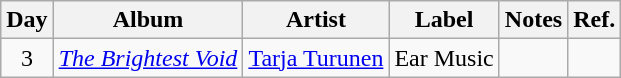<table class="wikitable">
<tr>
<th>Day</th>
<th>Album</th>
<th>Artist</th>
<th>Label</th>
<th>Notes</th>
<th>Ref.</th>
</tr>
<tr>
<td rowspan="1" style="text-align:center;">3</td>
<td><em><a href='#'>The Brightest Void</a></em></td>
<td><a href='#'>Tarja Turunen</a></td>
<td>Ear Music</td>
<td></td>
<td style="text-align:center;"></td>
</tr>
</table>
